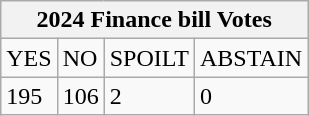<table class="wikitable">
<tr>
<th colspan="4">2024 Finance bill Votes</th>
</tr>
<tr>
<td>YES</td>
<td>NO</td>
<td>SPOILT</td>
<td>ABSTAIN</td>
</tr>
<tr>
<td>195</td>
<td>106</td>
<td>2</td>
<td>0</td>
</tr>
</table>
